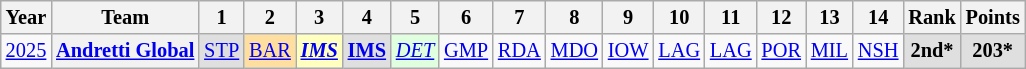<table class="wikitable" style="text-align:center; font-size:85%">
<tr>
<th>Year</th>
<th>Team</th>
<th>1</th>
<th>2</th>
<th>3</th>
<th>4</th>
<th>5</th>
<th>6</th>
<th>7</th>
<th>8</th>
<th>9</th>
<th>10</th>
<th>11</th>
<th>12</th>
<th>13</th>
<th>14</th>
<th>Rank</th>
<th>Points</th>
</tr>
<tr>
<td><a href='#'>2025</a></td>
<th nowrap><a href='#'>Andretti Global</a></th>
<td style="background:#DFDFDF;"><a href='#'>STP</a><br></td>
<td style="background:#FFDF9F;"><a href='#'>BAR</a><br></td>
<td style="background:#FFFFBF;"><strong><em><a href='#'>IMS</a></em></strong><br></td>
<td style="background:#DFDFDF;"><strong><a href='#'>IMS</a></strong><br></td>
<td style="background:#DFFFDF;"><em><a href='#'>DET</a></em><br></td>
<td style="background:#;"><a href='#'>GMP</a></td>
<td style="background:#;"><a href='#'>RDA</a></td>
<td style="background:#;"><a href='#'>MDO</a></td>
<td style="background:#;"><a href='#'>IOW</a></td>
<td style="background:#;"><a href='#'>LAG</a></td>
<td style="background:#;"><a href='#'>LAG</a></td>
<td style="background:#;"><a href='#'>POR</a></td>
<td style="background:#;"><a href='#'>MIL</a></td>
<td style="background:#;"><a href='#'>NSH</a></td>
<th style="background:#DFDFDF;">2nd*</th>
<th style="background:#DFDFDF;">203*</th>
</tr>
</table>
